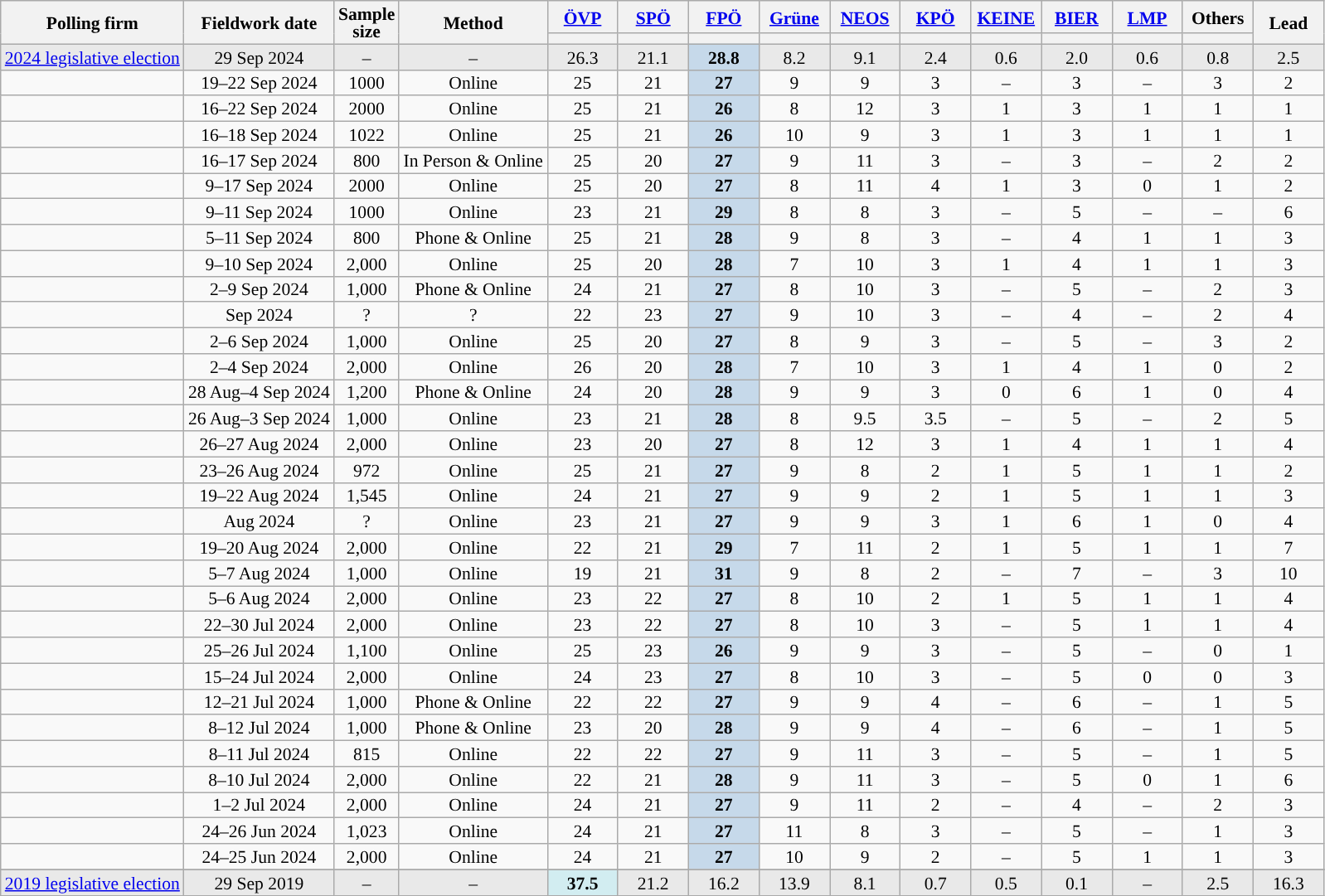<table class="wikitable sortable mw-datatable" style="text-align:center;font-size:90%;line-height:14px;">
<tr>
<th rowspan="2">Polling firm</th>
<th rowspan="2">Fieldwork date</th>
<th rowspan="2">Sample<br>size</th>
<th rowspan="2">Method</th>
<th class="unsortable" style="width:50px;"><a href='#'>ÖVP</a></th>
<th class="unsortable" style="width:50px;"><a href='#'>SPÖ</a></th>
<th class="unsortable" style="width:50px;"><a href='#'>FPÖ</a></th>
<th class="unsortable" style="width:50px;"><a href='#'>Grüne</a></th>
<th class="unsortable" style="width:50px;"><a href='#'>NEOS</a></th>
<th class="unsortable" style="width:50px;"><a href='#'>KPÖ</a></th>
<th class="unsortable" style="width:50px;"><a href='#'>KEINE</a></th>
<th class="unsortable" style="width:50px;"><a href='#'>BIER</a></th>
<th class="unsortable" style="width:50px;"><a href='#'>LMP</a></th>
<th class="unsortable" style="width:50px;">Others</th>
<th rowspan="2" class="unsortable" style="width:50px;">Lead</th>
</tr>
<tr>
<th style="background:"></th>
<th style="background:"></th>
<th style="background:"></th>
<th style="background:"></th>
<th style="background:"></th>
<th style="background:"></th>
<th style="background:"></th>
<th style="background:"></th>
<th style="background:"></th>
<th style="background:"></th>
</tr>
<tr style="background:#E9E9E9;">
<td><a href='#'>2024 legislative election</a></td>
<td data-sort-value="2024-09-29">29 Sep 2024</td>
<td>–</td>
<td>–</td>
<td>26.3</td>
<td>21.1</td>
<td style="background:#C6D9EA;"><strong>28.8</strong></td>
<td>8.2</td>
<td>9.1</td>
<td>2.4</td>
<td>0.6</td>
<td>2.0</td>
<td>0.6</td>
<td>0.8</td>
<td style="background:">2.5</td>
</tr>
<tr>
<td></td>
<td>19–22 Sep 2024</td>
<td>1000</td>
<td>Online</td>
<td>25</td>
<td>21</td>
<td style="background:#C6D9EA;"><strong>27</strong></td>
<td>9</td>
<td>9</td>
<td>3</td>
<td>–</td>
<td>3</td>
<td>–</td>
<td>3</td>
<td style="background:">2</td>
</tr>
<tr>
<td></td>
<td>16–22 Sep 2024</td>
<td>2000</td>
<td>Online</td>
<td>25</td>
<td>21</td>
<td style="background:#C6D9EA;"><strong>26</strong></td>
<td>8</td>
<td>12</td>
<td>3</td>
<td>1</td>
<td>3</td>
<td>1</td>
<td>1</td>
<td style="background:">1</td>
</tr>
<tr>
<td></td>
<td>16–18 Sep 2024</td>
<td>1022</td>
<td>Online</td>
<td>25</td>
<td>21</td>
<td style="background:#C6D9EA;"><strong>26</strong></td>
<td>10</td>
<td>9</td>
<td>3</td>
<td>1</td>
<td>3</td>
<td>1</td>
<td>1</td>
<td style="background:">1</td>
</tr>
<tr>
<td></td>
<td>16–17 Sep 2024</td>
<td>800</td>
<td>In Person & Online</td>
<td>25</td>
<td>20</td>
<td style="background:#C6D9EA;"><strong>27</strong></td>
<td>9</td>
<td>11</td>
<td>3</td>
<td>–</td>
<td>3</td>
<td>–</td>
<td>2</td>
<td style="background:">2</td>
</tr>
<tr>
<td></td>
<td>9–17 Sep 2024</td>
<td>2000</td>
<td>Online</td>
<td>25</td>
<td>20</td>
<td style="background:#C6D9EA;"><strong>27</strong></td>
<td>8</td>
<td>11</td>
<td>4</td>
<td>1</td>
<td>3</td>
<td>0</td>
<td>1</td>
<td style="background:">2</td>
</tr>
<tr>
<td></td>
<td>9–11 Sep 2024</td>
<td>1000</td>
<td>Online</td>
<td>23</td>
<td>21</td>
<td style="background:#C6D9EA;"><strong>29</strong></td>
<td>8</td>
<td>8</td>
<td>3</td>
<td>–</td>
<td>5</td>
<td>–</td>
<td>–</td>
<td style="background:">6</td>
</tr>
<tr>
<td></td>
<td data-sort-value="2024-09-11">5–11 Sep 2024</td>
<td>800</td>
<td>Phone & Online</td>
<td>25</td>
<td>21</td>
<td style="background:#C6D9EA;"><strong>28</strong></td>
<td>9</td>
<td>8</td>
<td>3</td>
<td>–</td>
<td>4</td>
<td>1</td>
<td>1</td>
<td style="background:">3</td>
</tr>
<tr>
<td></td>
<td data-sort-value="2024-09-10">9–10 Sep 2024</td>
<td>2,000</td>
<td>Online</td>
<td>25</td>
<td>20</td>
<td style="background:#C6D9EA;"><strong>28</strong></td>
<td>7</td>
<td>10</td>
<td>3</td>
<td>1</td>
<td>4</td>
<td>1</td>
<td>1</td>
<td style="background:">3</td>
</tr>
<tr>
<td></td>
<td data-sort-value="2024-09-21">2–9 Sep 2024</td>
<td>1,000</td>
<td>Phone & Online</td>
<td>24</td>
<td>21</td>
<td style="background:#C6D9EA;"><strong>27</strong></td>
<td>8</td>
<td>10</td>
<td>3</td>
<td>–</td>
<td>5</td>
<td>–</td>
<td>2</td>
<td style="background:">3</td>
</tr>
<tr>
<td></td>
<td data-sort-value="2024-09-09">Sep 2024</td>
<td>?</td>
<td>?</td>
<td>22</td>
<td>23</td>
<td style="background:#C6D9EA;"><strong>27</strong></td>
<td>9</td>
<td>10</td>
<td>3</td>
<td>–</td>
<td>4</td>
<td>–</td>
<td>2</td>
<td style="background:">4</td>
</tr>
<tr>
<td></td>
<td data-sort-value="2024-09-06">2–6 Sep 2024</td>
<td>1,000</td>
<td>Online</td>
<td>25</td>
<td>20</td>
<td style="background:#C6D9EA;"><strong>27</strong></td>
<td>8</td>
<td>9</td>
<td>3</td>
<td>–</td>
<td>5</td>
<td>–</td>
<td>3</td>
<td style="background:">2</td>
</tr>
<tr>
<td></td>
<td data-sort-value="2024-09-04">2–4 Sep 2024</td>
<td>2,000</td>
<td>Online</td>
<td>26</td>
<td>20</td>
<td style="background:#C6D9EA;"><strong>28</strong></td>
<td>7</td>
<td>10</td>
<td>3</td>
<td>1</td>
<td>4</td>
<td>1</td>
<td>0</td>
<td style="background:">2</td>
</tr>
<tr>
<td></td>
<td data-sort-value="2024-09-04">28 Aug–4 Sep 2024</td>
<td>1,200</td>
<td>Phone & Online</td>
<td>24</td>
<td>20</td>
<td style="background:#C6D9EA;"><strong>28</strong></td>
<td>9</td>
<td>9</td>
<td>3</td>
<td>0</td>
<td>6</td>
<td>1</td>
<td>0</td>
<td style="background:">4</td>
</tr>
<tr>
<td></td>
<td data-sort-value="2024-09-06">26 Aug–3 Sep 2024</td>
<td>1,000</td>
<td>Online</td>
<td>23</td>
<td>21</td>
<td style="background:#C6D9EA;"><strong>28</strong></td>
<td>8</td>
<td>9.5</td>
<td>3.5</td>
<td>–</td>
<td>5</td>
<td>–</td>
<td>2</td>
<td style="background:">5</td>
</tr>
<tr>
<td></td>
<td data-sort-value="2024-08-27">26–27 Aug 2024</td>
<td>2,000</td>
<td>Online</td>
<td>23</td>
<td>20</td>
<td style="background:#C6D9EA;"><strong>27</strong></td>
<td>8</td>
<td>12</td>
<td>3</td>
<td>1</td>
<td>4</td>
<td>1</td>
<td>1</td>
<td style="background:">4</td>
</tr>
<tr>
<td></td>
<td data-sort-value="2024-08-26">23–26 Aug 2024</td>
<td>972</td>
<td>Online</td>
<td>25</td>
<td>21</td>
<td style="background:#C6D9EA;"><strong>27</strong></td>
<td>9</td>
<td>8</td>
<td>2</td>
<td>1</td>
<td>5</td>
<td>1</td>
<td>1</td>
<td style="background:">2</td>
</tr>
<tr>
<td></td>
<td data-sort-value="2024-08-22">19–22 Aug 2024</td>
<td>1,545</td>
<td>Online</td>
<td>24</td>
<td>21</td>
<td style="background:#C6D9EA;"><strong>27</strong></td>
<td>9</td>
<td>9</td>
<td>2</td>
<td>1</td>
<td>5</td>
<td>1</td>
<td>1</td>
<td style="background:">3</td>
</tr>
<tr>
<td></td>
<td data-sort-value="2024-08-22">Aug 2024</td>
<td>?</td>
<td>Online</td>
<td>23</td>
<td>21</td>
<td style="background:#C6D9EA;"><strong>27</strong></td>
<td>9</td>
<td>9</td>
<td>3</td>
<td>1</td>
<td>6</td>
<td>1</td>
<td>0</td>
<td style="background:">4</td>
</tr>
<tr>
<td></td>
<td data-sort-value="2024-08-20">19–20 Aug 2024</td>
<td>2,000</td>
<td>Online</td>
<td>22</td>
<td>21</td>
<td style="background:#C6D9EA;"><strong>29</strong></td>
<td>7</td>
<td>11</td>
<td>2</td>
<td>1</td>
<td>5</td>
<td>1</td>
<td>1</td>
<td style="background:">7</td>
</tr>
<tr>
<td></td>
<td data-sort-value="2024-08-07">5–7 Aug 2024</td>
<td>1,000</td>
<td>Online</td>
<td>19</td>
<td>21</td>
<td style="background:#C6D9EA;"><strong>31</strong></td>
<td>9</td>
<td>8</td>
<td>2</td>
<td>–</td>
<td>7</td>
<td>–</td>
<td>3</td>
<td style="background:">10</td>
</tr>
<tr>
<td></td>
<td data-sort-value="2024-08-06">5–6 Aug 2024</td>
<td>2,000</td>
<td>Online</td>
<td>23</td>
<td>22</td>
<td style="background:#C6D9EA;"><strong>27</strong></td>
<td>8</td>
<td>10</td>
<td>2</td>
<td>1</td>
<td>5</td>
<td>1</td>
<td>1</td>
<td style="background:">4</td>
</tr>
<tr>
<td></td>
<td data-sort-value="2024-07-30">22–30 Jul 2024</td>
<td>2,000</td>
<td>Online</td>
<td>23</td>
<td>22</td>
<td style="background:#C6D9EA;"><strong>27</strong></td>
<td>8</td>
<td>10</td>
<td>3</td>
<td>–</td>
<td>5</td>
<td>1</td>
<td>1</td>
<td style="background:">4</td>
</tr>
<tr>
<td></td>
<td data-sort-value="2024-07-26">25–26 Jul 2024</td>
<td>1,100</td>
<td>Online</td>
<td>25</td>
<td>23</td>
<td style="background:#C6D9EA;"><strong>26</strong></td>
<td>9</td>
<td>9</td>
<td>3</td>
<td>–</td>
<td>5</td>
<td>–</td>
<td>0</td>
<td style="background:">1</td>
</tr>
<tr>
<td></td>
<td data-sort-value="2024-07-24">15–24 Jul 2024</td>
<td>2,000</td>
<td>Online</td>
<td>24</td>
<td>23</td>
<td style="background:#C6D9EA;"><strong>27</strong></td>
<td>8</td>
<td>10</td>
<td>3</td>
<td>–</td>
<td>5</td>
<td>0</td>
<td>0</td>
<td style="background:">3</td>
</tr>
<tr>
<td></td>
<td data-sort-value="2024-07-21">12–21 Jul 2024</td>
<td>1,000</td>
<td>Phone & Online</td>
<td>22</td>
<td>22</td>
<td style="background:#C6D9EA;"><strong>27</strong></td>
<td>9</td>
<td>9</td>
<td>4</td>
<td>–</td>
<td>6</td>
<td>–</td>
<td>1</td>
<td style="background:">5</td>
</tr>
<tr>
<td></td>
<td data-sort-value="2024-07-12">8–12 Jul 2024</td>
<td>1,000</td>
<td>Phone & Online</td>
<td>23</td>
<td>20</td>
<td style="background:#C6D9EA;"><strong>28</strong></td>
<td>9</td>
<td>9</td>
<td>4</td>
<td>–</td>
<td>6</td>
<td>–</td>
<td>1</td>
<td style="background:">5</td>
</tr>
<tr>
<td></td>
<td data-sort-value="2024-07-02">8–11 Jul 2024</td>
<td>815</td>
<td>Online</td>
<td>22</td>
<td>22</td>
<td style="background:#C6D9EA;"><strong>27</strong></td>
<td>9</td>
<td>11</td>
<td>3</td>
<td>–</td>
<td>5</td>
<td>–</td>
<td>1</td>
<td style="background:">5</td>
</tr>
<tr>
<td></td>
<td data-sort-value="2024-07-02">8–10 Jul 2024</td>
<td>2,000</td>
<td>Online</td>
<td>22</td>
<td>21</td>
<td style="background:#C6D9EA;"><strong>28</strong></td>
<td>9</td>
<td>11</td>
<td>3</td>
<td>–</td>
<td>5</td>
<td>0</td>
<td>1</td>
<td style="background:">6</td>
</tr>
<tr>
<td></td>
<td data-sort-value="2024-07-02">1–2 Jul 2024</td>
<td>2,000</td>
<td>Online</td>
<td>24</td>
<td>21</td>
<td style="background:#C6D9EA;"><strong>27</strong></td>
<td>9</td>
<td>11</td>
<td>2</td>
<td>–</td>
<td>4</td>
<td>–</td>
<td>2</td>
<td style="background:">3</td>
</tr>
<tr>
<td></td>
<td data-sort-value="2024-06-26">24–26 Jun 2024</td>
<td>1,023</td>
<td>Online</td>
<td>24</td>
<td>21</td>
<td style="background:#C6D9EA;"><strong>27</strong></td>
<td>11</td>
<td>8</td>
<td>3</td>
<td>–</td>
<td>5</td>
<td>–</td>
<td>1</td>
<td style="background:">3</td>
</tr>
<tr>
<td></td>
<td data-sort-value="2024-06-25">24–25 Jun 2024</td>
<td>2,000</td>
<td>Online</td>
<td>24</td>
<td>21</td>
<td style="background:#C6D9EA;"><strong>27</strong></td>
<td>10</td>
<td>9</td>
<td>2</td>
<td>–</td>
<td>5</td>
<td>1</td>
<td>1</td>
<td style="background:">3</td>
</tr>
<tr>
</tr>
<tr style="background:#E9E9E9;">
<td><a href='#'>2019 legislative election</a></td>
<td data-sort-value="2019-09-29">29 Sep 2019</td>
<td>–</td>
<td>–</td>
<td style="background:#D2EDF1;"><strong>37.5</strong></td>
<td>21.2</td>
<td>16.2</td>
<td>13.9</td>
<td>8.1</td>
<td>0.7</td>
<td>0.5</td>
<td>0.1</td>
<td>–</td>
<td>2.5</td>
<td style="background:">16.3</td>
</tr>
<tr>
</tr>
</table>
